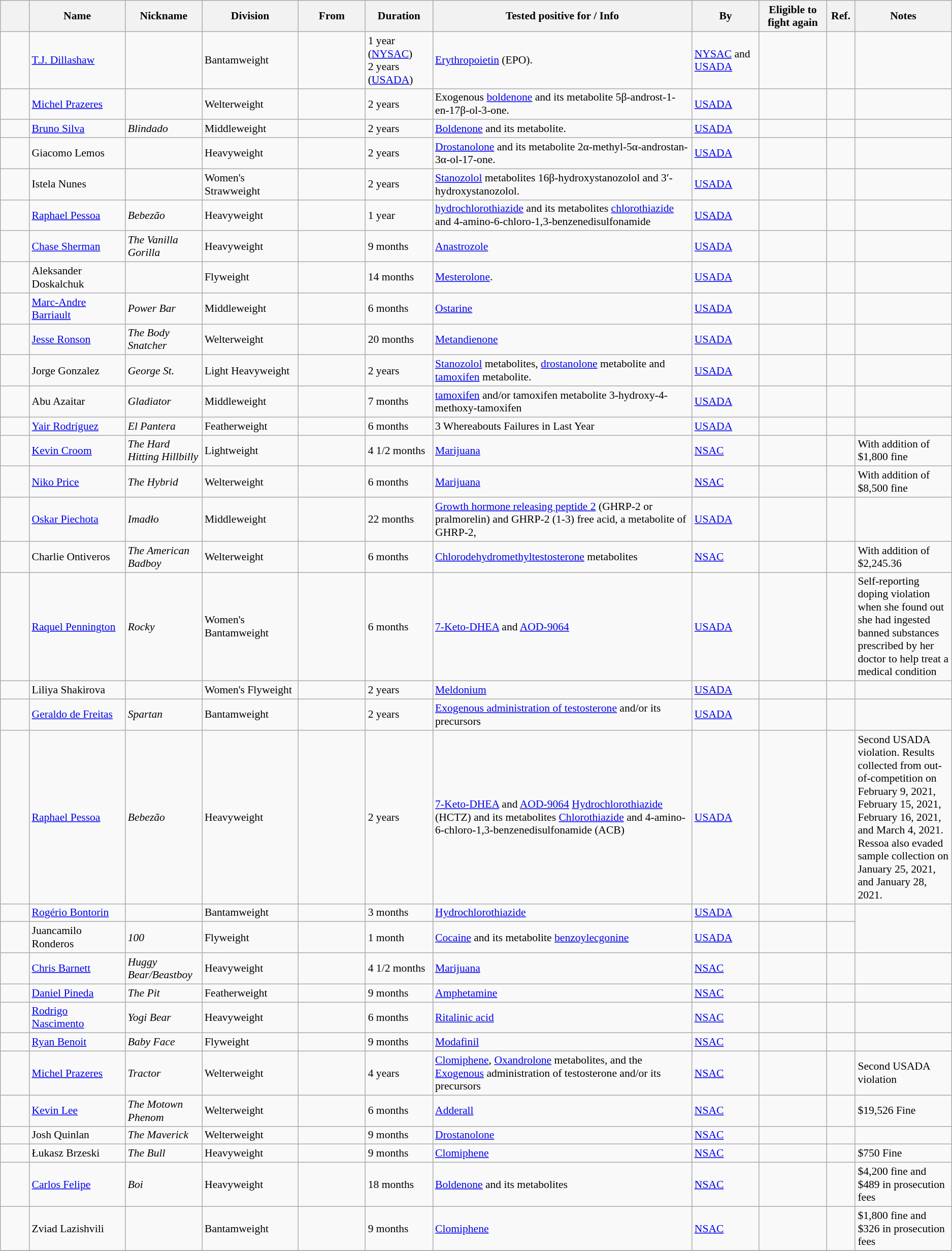<table class="sortable wikitable succession-box" style="font-size:90%;">
<tr>
<th width=3%></th>
<th width=10%>Name</th>
<th width=8%>Nickname</th>
<th width=10%>Division</th>
<th width=7%>From</th>
<th width=7%>Duration</th>
<th width=27%>Tested positive for / Info</th>
<th width=7%>By</th>
<th width=7%>Eligible to <br>fight again</th>
<th width=3%>Ref.</th>
<th width=10%>Notes</th>
</tr>
<tr>
<td></td>
<td><a href='#'>T.J. Dillashaw</a></td>
<td></td>
<td>Bantamweight</td>
<td></td>
<td>1 year (<a href='#'>NYSAC</a>)<br>2 years (<a href='#'>USADA</a>)</td>
<td><a href='#'>Erythropoietin</a> (EPO).</td>
<td><a href='#'>NYSAC</a> and <a href='#'>USADA</a></td>
<td></td>
<td><br></td>
<td></td>
</tr>
<tr>
<td></td>
<td><a href='#'>Michel Prazeres</a></td>
<td></td>
<td>Welterweight</td>
<td></td>
<td>2 years</td>
<td>Exogenous <a href='#'>boldenone</a> and its metabolite 5β-androst-1-en-17β-ol-3-one.</td>
<td><a href='#'>USADA</a></td>
<td></td>
<td></td>
<td></td>
</tr>
<tr>
<td></td>
<td><a href='#'>Bruno Silva</a></td>
<td><em>Blindado</em></td>
<td>Middleweight</td>
<td></td>
<td>2 years</td>
<td><a href='#'>Boldenone</a> and its metabolite.</td>
<td><a href='#'>USADA</a></td>
<td></td>
<td></td>
<td></td>
</tr>
<tr>
<td></td>
<td>Giacomo Lemos</td>
<td></td>
<td>Heavyweight</td>
<td></td>
<td>2 years</td>
<td><a href='#'>Drostanolone</a> and its metabolite 2α-methyl-5α-androstan-3α-ol-17-one.</td>
<td><a href='#'>USADA</a></td>
<td></td>
<td></td>
<td></td>
</tr>
<tr>
<td></td>
<td>Istela Nunes</td>
<td></td>
<td>Women's Strawweight</td>
<td></td>
<td>2 years</td>
<td><a href='#'>Stanozolol</a> metabolites 16β-hydroxystanozolol and 3′-hydroxystanozolol.</td>
<td><a href='#'>USADA</a></td>
<td></td>
<td></td>
<td></td>
</tr>
<tr>
<td></td>
<td><a href='#'>Raphael Pessoa</a></td>
<td><em>Bebezão</em></td>
<td>Heavyweight</td>
<td></td>
<td>1 year</td>
<td><a href='#'>hydrochlorothiazide</a> and its metabolites <a href='#'>chlorothiazide</a> and 4-amino-6-chloro-1,3-benzenedisulfonamide</td>
<td><a href='#'>USADA</a></td>
<td></td>
<td></td>
<td></td>
</tr>
<tr>
<td></td>
<td><a href='#'>Chase Sherman</a></td>
<td><em>The Vanilla Gorilla</em></td>
<td>Heavyweight</td>
<td></td>
<td>9 months</td>
<td><a href='#'>Anastrozole</a></td>
<td><a href='#'>USADA</a></td>
<td></td>
<td></td>
<td></td>
</tr>
<tr>
<td></td>
<td>Aleksander Doskalchuk</td>
<td></td>
<td>Flyweight</td>
<td></td>
<td>14 months</td>
<td><a href='#'>Mesterolone</a>.</td>
<td><a href='#'>USADA</a></td>
<td></td>
<td></td>
<td></td>
</tr>
<tr>
<td></td>
<td><a href='#'>Marc-Andre Barriault</a></td>
<td><em>Power Bar</em></td>
<td>Middleweight</td>
<td></td>
<td>6 months</td>
<td><a href='#'>Ostarine</a></td>
<td><a href='#'>USADA</a></td>
<td></td>
<td></td>
<td></td>
</tr>
<tr>
<td></td>
<td><a href='#'>Jesse Ronson</a></td>
<td><em>The Body Snatcher</em></td>
<td>Welterweight</td>
<td></td>
<td>20 months</td>
<td><a href='#'>Metandienone</a></td>
<td><a href='#'>USADA</a></td>
<td></td>
<td></td>
<td></td>
</tr>
<tr>
<td></td>
<td>Jorge Gonzalez</td>
<td><em>George St.</em></td>
<td>Light Heavyweight</td>
<td></td>
<td>2 years</td>
<td><a href='#'>Stanozolol</a> metabolites, <a href='#'>drostanolone</a> metabolite and <a href='#'>tamoxifen</a> metabolite.</td>
<td><a href='#'>USADA</a></td>
<td></td>
<td></td>
<td></td>
</tr>
<tr>
<td></td>
<td>Abu Azaitar</td>
<td><em>Gladiator</em></td>
<td>Middleweight</td>
<td></td>
<td>7 months</td>
<td><a href='#'>tamoxifen</a> and/or tamoxifen metabolite 3-hydroxy-4-methoxy-tamoxifen</td>
<td><a href='#'>USADA</a></td>
<td></td>
<td></td>
<td></td>
</tr>
<tr>
<td></td>
<td><a href='#'>Yair Rodríguez</a></td>
<td><em>El Pantera</em></td>
<td>Featherweight</td>
<td></td>
<td>6 months</td>
<td>3 Whereabouts Failures in Last Year</td>
<td><a href='#'>USADA</a></td>
<td></td>
<td></td>
<td></td>
</tr>
<tr>
<td></td>
<td><a href='#'>Kevin Croom</a></td>
<td><em>The Hard Hitting Hillbilly</em></td>
<td>Lightweight</td>
<td></td>
<td>4 1/2 months</td>
<td><a href='#'>Marijuana</a></td>
<td><a href='#'>NSAC</a></td>
<td></td>
<td></td>
<td>With addition of $1,800 fine</td>
</tr>
<tr>
<td></td>
<td><a href='#'>Niko Price</a></td>
<td><em>The Hybrid</em></td>
<td>Welterweight</td>
<td></td>
<td>6 months</td>
<td><a href='#'>Marijuana</a></td>
<td><a href='#'>NSAC</a></td>
<td></td>
<td></td>
<td>With addition of $8,500 fine</td>
</tr>
<tr>
<td></td>
<td><a href='#'>Oskar Piechota</a></td>
<td><em>Imadło</em></td>
<td>Middleweight</td>
<td></td>
<td>22 months</td>
<td><a href='#'>Growth hormone releasing peptide 2</a> (GHRP-2 or pralmorelin) and GHRP-2 (1-3) free acid, a metabolite of GHRP-2,</td>
<td><a href='#'>USADA</a></td>
<td></td>
<td></td>
<td></td>
</tr>
<tr>
<td></td>
<td>Charlie Ontiveros</td>
<td><em>The American Badboy</em></td>
<td>Welterweight</td>
<td></td>
<td>6 months</td>
<td><a href='#'>Chlorodehydromethyltestosterone</a> metabolites</td>
<td><a href='#'>NSAC</a></td>
<td></td>
<td></td>
<td>With addition of $2,245.36</td>
</tr>
<tr>
<td></td>
<td><a href='#'>Raquel Pennington</a></td>
<td><em>Rocky</em></td>
<td>Women's Bantamweight</td>
<td></td>
<td>6 months</td>
<td><a href='#'>7-Keto-DHEA</a> and <a href='#'>AOD-9064</a></td>
<td><a href='#'>USADA</a></td>
<td></td>
<td></td>
<td>Self-reporting doping violation when she found out she had ingested banned substances prescribed by her doctor to help treat a medical condition</td>
</tr>
<tr>
<td></td>
<td>Liliya Shakirova</td>
<td></td>
<td>Women's Flyweight</td>
<td></td>
<td>2 years</td>
<td><a href='#'>Meldonium</a></td>
<td><a href='#'>USADA</a></td>
<td></td>
<td></td>
<td></td>
</tr>
<tr>
<td></td>
<td><a href='#'>Geraldo de Freitas</a></td>
<td><em>Spartan</em></td>
<td>Bantamweight</td>
<td></td>
<td>2 years</td>
<td><a href='#'>Exogenous administration of testosterone</a> and/or its precursors</td>
<td><a href='#'>USADA</a></td>
<td></td>
<td></td>
<td></td>
</tr>
<tr>
<td></td>
<td><a href='#'>Raphael Pessoa</a></td>
<td><em>Bebezão</em></td>
<td>Heavyweight</td>
<td></td>
<td>2 years</td>
<td><a href='#'>7-Keto-DHEA</a> and <a href='#'>AOD-9064</a>  <a href='#'>Hydrochlorothiazide</a> (HCTZ) and its metabolites <a href='#'>Chlorothiazide</a> and 4-amino-6-chloro-1,3-benzenedisulfonamide (ACB)</td>
<td><a href='#'>USADA</a></td>
<td></td>
<td></td>
<td>Second USADA violation. Results collected from out-of-competition on February 9, 2021, February 15, 2021, February 16, 2021, and March 4, 2021. Ressoa also evaded sample collection on January 25, 2021, and January 28, 2021.</td>
</tr>
<tr>
<td></td>
<td><a href='#'>Rogério Bontorin</a></td>
<td></td>
<td>Bantamweight</td>
<td></td>
<td>3 months</td>
<td><a href='#'>Hydrochlorothiazide</a></td>
<td><a href='#'>USADA</a></td>
<td></td>
<td></td>
</tr>
<tr>
<td></td>
<td>Juancamilo Ronderos</td>
<td><em>100</em></td>
<td>Flyweight</td>
<td></td>
<td>1 month</td>
<td><a href='#'>Cocaine</a> and its metabolite <a href='#'>benzoylecgonine</a></td>
<td><a href='#'>USADA</a></td>
<td></td>
<td></td>
</tr>
<tr>
<td></td>
<td><a href='#'>Chris Barnett</a></td>
<td><em>Huggy Bear/Beastboy</em></td>
<td>Heavyweight</td>
<td></td>
<td>4 1/2 months</td>
<td><a href='#'>Marijuana</a></td>
<td><a href='#'>NSAC</a></td>
<td></td>
<td></td>
<td></td>
</tr>
<tr>
<td></td>
<td><a href='#'>Daniel Pineda</a></td>
<td><em>The Pit</em></td>
<td>Featherweight</td>
<td></td>
<td>9 months</td>
<td><a href='#'>Amphetamine</a></td>
<td><a href='#'>NSAC</a></td>
<td></td>
<td></td>
<td></td>
</tr>
<tr>
<td></td>
<td><a href='#'>Rodrigo Nascimento</a></td>
<td><em>Yogi Bear</em></td>
<td>Heavyweight</td>
<td></td>
<td>6 months</td>
<td><a href='#'>Ritalinic acid</a></td>
<td><a href='#'>NSAC</a></td>
<td></td>
<td></td>
<td></td>
</tr>
<tr>
<td></td>
<td><a href='#'>Ryan Benoit</a></td>
<td><em>Baby Face</em></td>
<td>Flyweight</td>
<td></td>
<td>9 months</td>
<td><a href='#'>Modafinil</a></td>
<td><a href='#'>NSAC</a></td>
<td></td>
<td></td>
<td></td>
</tr>
<tr>
<td></td>
<td><a href='#'>Michel Prazeres</a></td>
<td><em>Tractor</em></td>
<td>Welterweight</td>
<td></td>
<td>4 years</td>
<td><a href='#'>Clomiphene</a>, <a href='#'>Oxandrolone</a> metabolites, and the <a href='#'>Exogenous</a> administration of testosterone and/or its precursors</td>
<td><a href='#'>NSAC</a></td>
<td></td>
<td></td>
<td>Second USADA violation</td>
</tr>
<tr>
<td></td>
<td><a href='#'>Kevin Lee</a></td>
<td><em>The Motown Phenom</em></td>
<td>Welterweight</td>
<td></td>
<td>6 months</td>
<td><a href='#'>Adderall</a></td>
<td><a href='#'>NSAC</a></td>
<td></td>
<td></td>
<td>$19,526 Fine</td>
</tr>
<tr>
<td></td>
<td>Josh Quinlan</td>
<td><em>The Maverick</em></td>
<td>Welterweight</td>
<td></td>
<td>9 months</td>
<td><a href='#'>Drostanolone</a></td>
<td><a href='#'>NSAC</a></td>
<td></td>
<td></td>
<td></td>
</tr>
<tr>
<td></td>
<td>Łukasz Brzeski</td>
<td><em>The Bull</em></td>
<td>Heavyweight</td>
<td></td>
<td>9 months</td>
<td><a href='#'>Clomiphene</a></td>
<td><a href='#'>NSAC</a></td>
<td></td>
<td></td>
<td>$750 Fine</td>
</tr>
<tr>
<td></td>
<td><a href='#'>Carlos Felipe</a></td>
<td><em>Boi</em></td>
<td>Heavyweight</td>
<td></td>
<td>18 months</td>
<td><a href='#'>Boldenone</a> and its metabolites</td>
<td><a href='#'>NSAC</a></td>
<td></td>
<td></td>
<td>$4,200 fine and $489 in prosecution fees</td>
</tr>
<tr>
<td></td>
<td>Zviad Lazishvili</td>
<td></td>
<td>Bantamweight</td>
<td></td>
<td>9 months</td>
<td><a href='#'>Clomiphene</a></td>
<td><a href='#'>NSAC</a></td>
<td></td>
<td></td>
<td>$1,800 fine and $326 in prosecution fees</td>
</tr>
<tr>
</tr>
</table>
